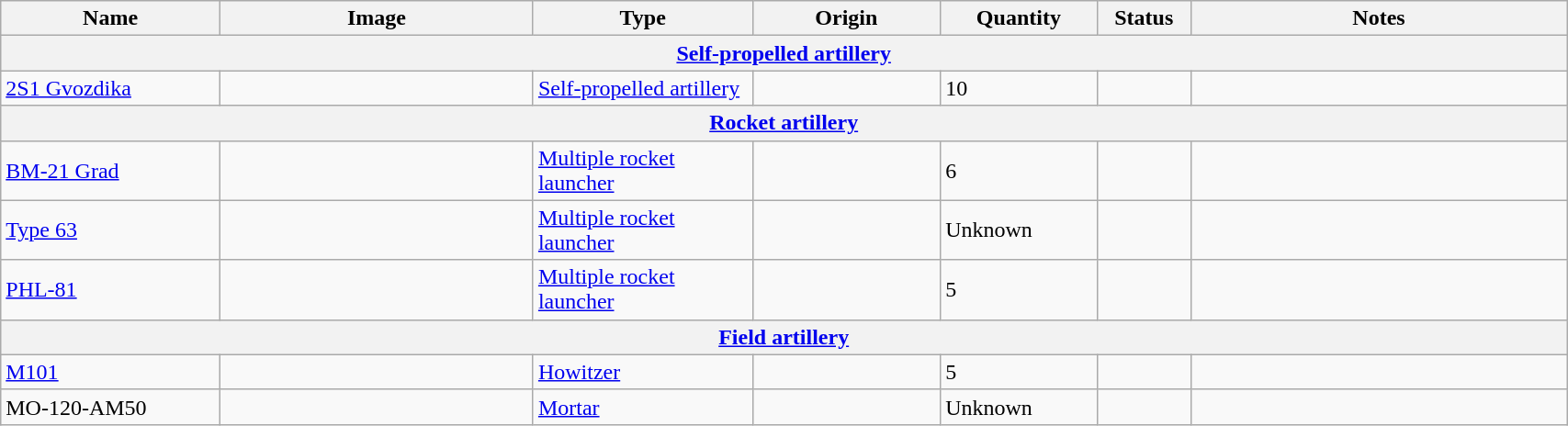<table class="wikitable" style="width:90%;">
<tr>
<th width=14%>Name</th>
<th width=20%>Image</th>
<th width=14%>Type</th>
<th width=12%>Origin</th>
<th width=10%>Quantity</th>
<th width=06%>Status</th>
<th width=24%>Notes</th>
</tr>
<tr>
<th colspan="7"><a href='#'>Self-propelled artillery</a></th>
</tr>
<tr>
<td><a href='#'>2S1 Gvozdika</a></td>
<td></td>
<td><a href='#'>Self-propelled artillery</a></td>
<td></td>
<td>10</td>
<td></td>
<td></td>
</tr>
<tr>
<th colspan="7"><a href='#'>Rocket artillery</a></th>
</tr>
<tr>
<td><a href='#'>BM-21 Grad</a></td>
<td></td>
<td><a href='#'>Multiple rocket launcher</a></td>
<td></td>
<td>6</td>
<td></td>
<td></td>
</tr>
<tr>
<td><a href='#'>Type 63</a></td>
<td></td>
<td><a href='#'>Multiple rocket launcher</a></td>
<td></td>
<td>Unknown</td>
<td></td>
<td></td>
</tr>
<tr>
<td><a href='#'>PHL-81</a></td>
<td></td>
<td><a href='#'>Multiple rocket launcher</a></td>
<td></td>
<td>5</td>
<td></td>
<td></td>
</tr>
<tr>
<th colspan="7"><a href='#'>Field artillery</a></th>
</tr>
<tr>
<td><a href='#'>M101</a></td>
<td></td>
<td><a href='#'>Howitzer</a></td>
<td></td>
<td>5</td>
<td></td>
<td></td>
</tr>
<tr>
<td>MO-120-AM50</td>
<td></td>
<td><a href='#'>Mortar</a></td>
<td></td>
<td>Unknown</td>
<td></td>
<td></td>
</tr>
</table>
